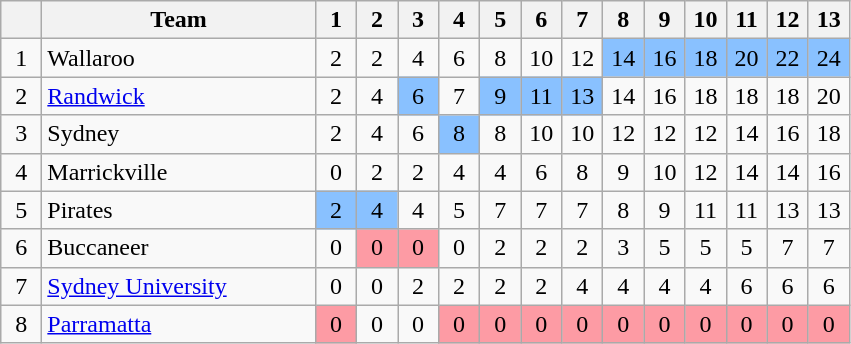<table class="wikitable" style="text-align:center;">
<tr>
<th width="20" abbr="Position"></th>
<th width="175">Team</th>
<th width="20" abbr="Round 1">1</th>
<th width="20" abbr="Round 2">2</th>
<th width="20" abbr="Round 3">3</th>
<th width="20" abbr="Round 4">4</th>
<th width="20" abbr="Round 5">5</th>
<th width="20" abbr="Round 6">6</th>
<th width="20" abbr="Round 7">7</th>
<th width="20" abbr="Round 8">8</th>
<th width="20" abbr="Round 9">9</th>
<th width="20" abbr="Round 10">10</th>
<th width="20" abbr="Round 11">11</th>
<th width="20" abbr="Round 12">12</th>
<th width="20" abbr="Round 13">13</th>
</tr>
<tr>
<td>1</td>
<td style="text-align:left;"> Wallaroo</td>
<td>2</td>
<td>2</td>
<td>4</td>
<td>6</td>
<td>8</td>
<td>10</td>
<td>12</td>
<td style="background: #89c1ff;">14</td>
<td style="background: #89c1ff;">16</td>
<td style="background: #89c1ff;">18</td>
<td style="background: #89c1ff;">20</td>
<td style="background: #89c1ff;">22</td>
<td style="background: #89c1ff;">24</td>
</tr>
<tr>
<td>2</td>
<td style="text-align:left;"> <a href='#'>Randwick</a></td>
<td>2</td>
<td>4</td>
<td style="background: #89c1ff;">6</td>
<td>7</td>
<td style="background: #89c1ff;">9</td>
<td style="background: #89c1ff;">11</td>
<td style="background: #89c1ff;">13</td>
<td>14</td>
<td>16</td>
<td>18</td>
<td>18</td>
<td>18</td>
<td>20</td>
</tr>
<tr>
<td>3</td>
<td style="text-align:left;">Sydney</td>
<td>2</td>
<td>4</td>
<td>6</td>
<td style="background: #89c1ff;">8</td>
<td>8</td>
<td>10</td>
<td>10</td>
<td>12</td>
<td>12</td>
<td>12</td>
<td>14</td>
<td>16</td>
<td>18</td>
</tr>
<tr>
<td>4</td>
<td style="text-align:left;">Marrickville</td>
<td>0</td>
<td>2</td>
<td>2</td>
<td>4</td>
<td>4</td>
<td>6</td>
<td>8</td>
<td>9</td>
<td>10</td>
<td>12</td>
<td>14</td>
<td>14</td>
<td>16</td>
</tr>
<tr>
<td>5</td>
<td style="text-align:left;"> Pirates</td>
<td style="background: #89c1ff;">2</td>
<td style="background: #89c1ff;">4</td>
<td>4</td>
<td>5</td>
<td>7</td>
<td>7</td>
<td>7</td>
<td>8</td>
<td>9</td>
<td>11</td>
<td>11</td>
<td>13</td>
<td>13</td>
</tr>
<tr>
<td>6</td>
<td style="text-align:left;">Buccaneer</td>
<td>0</td>
<td style="background: #FD9BA4;">0</td>
<td style="background: #FD9BA4;">0</td>
<td>0</td>
<td>2</td>
<td>2</td>
<td>2</td>
<td>3</td>
<td>5</td>
<td>5</td>
<td>5</td>
<td>7</td>
<td>7</td>
</tr>
<tr>
<td>7</td>
<td style="text-align:left;"> <a href='#'>Sydney University</a></td>
<td>0</td>
<td>0</td>
<td>2</td>
<td>2</td>
<td>2</td>
<td>2</td>
<td>4</td>
<td>4</td>
<td>4</td>
<td>4</td>
<td>6</td>
<td>6</td>
<td>6</td>
</tr>
<tr>
<td>8</td>
<td style="text-align:left;"><a href='#'>Parramatta</a></td>
<td style="background: #FD9BA4;">0</td>
<td>0</td>
<td>0</td>
<td style="background: #FD9BA4;">0</td>
<td style="background: #FD9BA4;">0</td>
<td style="background: #FD9BA4;">0</td>
<td style="background: #FD9BA4;">0</td>
<td style="background: #FD9BA4;">0</td>
<td style="background: #FD9BA4;">0</td>
<td style="background: #FD9BA4;">0</td>
<td style="background: #FD9BA4;">0</td>
<td style="background: #FD9BA4;">0</td>
<td style="background: #FD9BA4;">0</td>
</tr>
</table>
